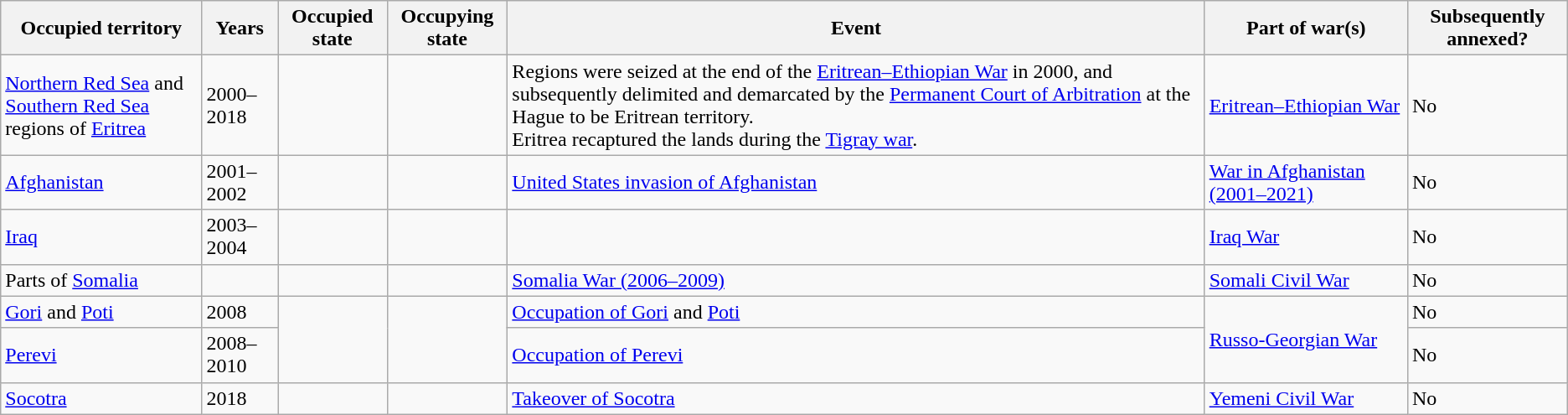<table class="wikitable sortable">
<tr>
<th>Occupied territory</th>
<th>Years</th>
<th>Occupied state</th>
<th>Occupying state</th>
<th>Event</th>
<th>Part of war(s)</th>
<th>Subsequently annexed?</th>
</tr>
<tr>
<td> <a href='#'>Northern Red Sea</a> and <a href='#'>Southern Red Sea</a><br>regions of <a href='#'>Eritrea</a></td>
<td>2000–2018</td>
<td></td>
<td></td>
<td>Regions were seized at the end of the <a href='#'>Eritrean–Ethiopian War</a> in 2000, and subsequently delimited and demarcated by the <a href='#'>Permanent Court of Arbitration</a> at the Hague to be Eritrean territory.<br>Eritrea recaptured the lands during the <a href='#'>Tigray war</a>.</td>
<td><a href='#'>Eritrean–Ethiopian War</a></td>
<td>No</td>
</tr>
<tr>
<td><a href='#'>Afghanistan</a></td>
<td>2001–2002</td>
<td></td>
<td></td>
<td><a href='#'>United States invasion of Afghanistan</a></td>
<td><a href='#'>War in Afghanistan (2001–2021)</a></td>
<td>No</td>
</tr>
<tr>
<td><a href='#'>Iraq</a></td>
<td>2003–2004</td>
<td></td>
<td nowrap></td>
<td></td>
<td><a href='#'>Iraq War</a></td>
<td>No</td>
</tr>
<tr>
<td>Parts of <a href='#'>Somalia</a></td>
<td></td>
<td></td>
<td></td>
<td><a href='#'>Somalia War (2006–2009)</a></td>
<td nowrap><a href='#'>Somali Civil War</a></td>
<td>No</td>
</tr>
<tr>
<td><a href='#'>Gori</a> and <a href='#'>Poti</a></td>
<td>2008</td>
<td rowspan=2></td>
<td rowspan=2></td>
<td><a href='#'>Occupation of Gori</a> and <a href='#'>Poti</a></td>
<td rowspan=2><a href='#'>Russo-Georgian War</a></td>
<td>No</td>
</tr>
<tr>
<td><a href='#'>Perevi</a></td>
<td>2008–2010</td>
<td><a href='#'>Occupation of Perevi</a></td>
<td>No</td>
</tr>
<tr>
<td><a href='#'>Socotra</a></td>
<td>2018</td>
<td></td>
<td></td>
<td><a href='#'>Takeover of Socotra</a></td>
<td nowrap><a href='#'>Yemeni Civil War</a></td>
<td>No</td>
</tr>
</table>
